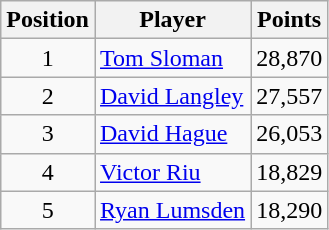<table class=wikitable>
<tr>
<th>Position</th>
<th>Player</th>
<th>Points</th>
</tr>
<tr>
<td align=center>1</td>
<td> <a href='#'>Tom Sloman</a></td>
<td align=center>28,870</td>
</tr>
<tr>
<td align=center>2</td>
<td> <a href='#'>David Langley</a></td>
<td align=center>27,557</td>
</tr>
<tr>
<td align=center>3</td>
<td> <a href='#'>David Hague</a></td>
<td align=center>26,053</td>
</tr>
<tr>
<td align=center>4</td>
<td> <a href='#'>Victor Riu</a></td>
<td align=center>18,829</td>
</tr>
<tr>
<td align=center>5</td>
<td> <a href='#'>Ryan Lumsden</a></td>
<td align=center>18,290</td>
</tr>
</table>
